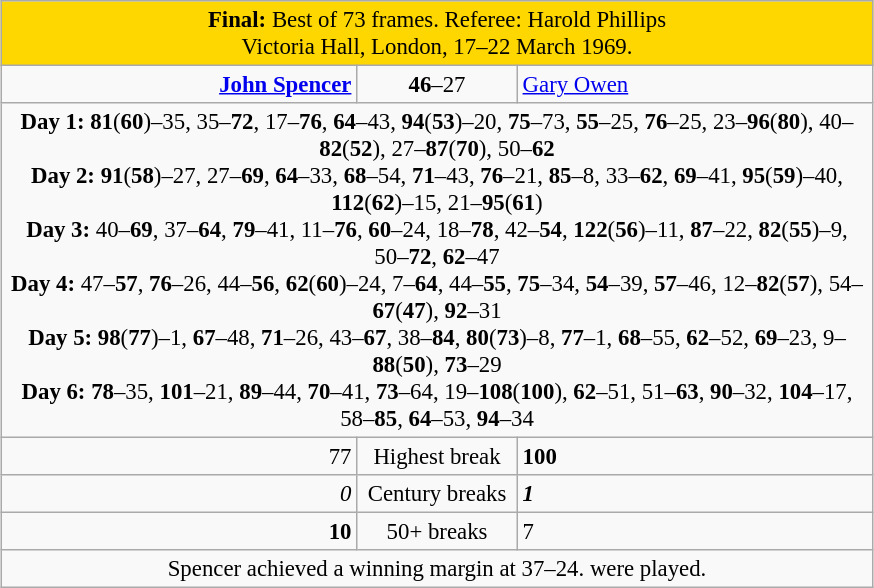<table class="wikitable" style="font-size: 95%; margin: 1em auto 1em auto;">
<tr>
<td colspan="3" align="center" bgcolor="#ffd700"><strong>Final:</strong> Best of 73 frames. Referee: Harold Phillips<br>Victoria Hall, London, 17–22 March 1969.</td>
</tr>
<tr>
<td width="230" align="right"><strong><a href='#'>John Spencer</a></strong> <br></td>
<td width="100" align="center"><strong>46</strong>–27</td>
<td width="230"><a href='#'>Gary Owen</a> <br></td>
</tr>
<tr>
<td colspan="3" align="center" style="font-size: 100%"><strong>Day 1:</strong> <strong>81</strong>(<strong>60</strong>)–35, 35–<strong>72</strong>, 17–<strong>76</strong>, <strong>64</strong>–43, <strong>94</strong>(<strong>53</strong>)–20, <strong>75</strong>–73, <strong>55</strong>–25, <strong>76</strong>–25, 23–<strong>96</strong>(<strong>80</strong>), 40–<strong>82</strong>(<strong>52</strong>), 27–<strong>87</strong>(<strong>70</strong>), 50–<strong>62</strong><br><strong>Day 2:</strong> <strong>91</strong>(<strong>58</strong>)–27, 27–<strong>69</strong>, <strong>64</strong>–33, <strong>68</strong>–54, <strong>71</strong>–43, <strong>76</strong>–21, <strong>85</strong>–8, 33–<strong>62</strong>, <strong>69</strong>–41, <strong>95</strong>(<strong>59</strong>)–40, <strong>112</strong>(<strong>62</strong>)–15, 21–<strong>95</strong>(<strong>61</strong>)<br><strong>Day 3:</strong> 40–<strong>69</strong>, 37–<strong>64</strong>, <strong>79</strong>–41, 11–<strong>76</strong>, <strong>60</strong>–24, 18–<strong>78</strong>, 42–<strong>54</strong>, <strong>122</strong>(<strong>56</strong>)–11, <strong>87</strong>–22, <strong>82</strong>(<strong>55</strong>)–9, 50–<strong>72</strong>, <strong>62</strong>–47<br><strong>Day 4:</strong> 47–<strong>57</strong>, <strong>76</strong>–26, 44–<strong>56</strong>, <strong>62</strong>(<strong>60</strong>)–24, 7–<strong>64</strong>, 44–<strong>55</strong>, <strong>75</strong>–34, <strong>54</strong>–39, <strong>57</strong>–46, 12–<strong>82</strong>(<strong>57</strong>), 54–<strong>67</strong>(<strong>47</strong>), <strong>92</strong>–31<br><strong>Day 5:</strong> <strong>98</strong>(<strong>77</strong>)–1, <strong>67</strong>–48, <strong>71</strong>–26, 43–<strong>67</strong>, 38–<strong>84</strong>, <strong>80</strong>(<strong>73</strong>)–8, <strong>77</strong>–1, <strong>68</strong>–55, <strong>62</strong>–52, <strong>69</strong>–23, 9–<strong>88</strong>(<strong>50</strong>), <strong>73</strong>–29<br><strong>Day 6:</strong> <strong>78</strong>–35, <strong>101</strong>–21, <strong>89</strong>–44, <strong>70</strong>–41, <strong>73</strong>–64, 19–<strong>108</strong>(<strong>100</strong>), <strong>62</strong>–51, 51–<strong>63</strong>, <strong>90</strong>–32, <strong>104</strong>–17, 58–<strong>85</strong>, <strong>64</strong>–53, <strong>94</strong>–34</td>
</tr>
<tr>
<td align="right">77</td>
<td align="center">Highest break</td>
<td><strong>100</strong></td>
</tr>
<tr>
<td align="right"><em>0</em></td>
<td align="center">Century breaks</td>
<td><strong><em>1</em></strong></td>
</tr>
<tr>
<td align="right"><strong>10</strong></td>
<td align="center">50+ breaks</td>
<td>7</td>
</tr>
<tr>
<td colspan="3" align="center">Spencer achieved a winning margin at 37–24.  were played.</td>
</tr>
</table>
